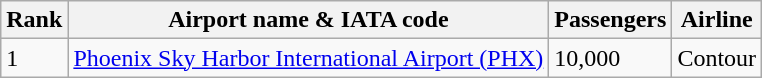<table class="wikitable sortable">
<tr>
<th>Rank</th>
<th>Airport name & IATA code</th>
<th>Passengers</th>
<th>Airline</th>
</tr>
<tr>
<td>1</td>
<td><a href='#'>Phoenix Sky Harbor International Airport (PHX)</a></td>
<td>10,000</td>
<td>Contour</td>
</tr>
</table>
